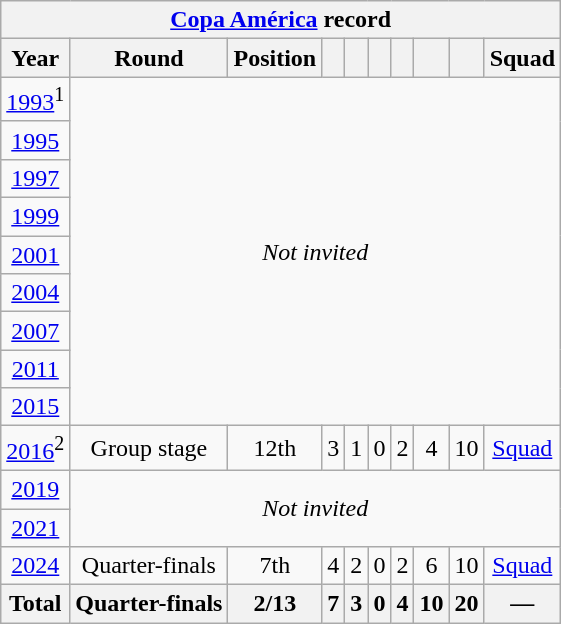<table class="wikitable" style="text-align: center;">
<tr>
<th colspan=10><a href='#'>Copa América</a> record</th>
</tr>
<tr>
<th>Year</th>
<th>Round</th>
<th>Position</th>
<th></th>
<th></th>
<th></th>
<th></th>
<th></th>
<th></th>
<th>Squad</th>
</tr>
<tr>
<td> <a href='#'>1993</a><sup>1</sup></td>
<td colspan=9 rowspan=9><em>Not invited</em></td>
</tr>
<tr>
<td> <a href='#'>1995</a></td>
</tr>
<tr>
<td> <a href='#'>1997</a></td>
</tr>
<tr>
<td> <a href='#'>1999</a></td>
</tr>
<tr>
<td> <a href='#'>2001</a></td>
</tr>
<tr>
<td> <a href='#'>2004</a></td>
</tr>
<tr>
<td> <a href='#'>2007</a></td>
</tr>
<tr>
<td> <a href='#'>2011</a></td>
</tr>
<tr>
<td> <a href='#'>2015</a></td>
</tr>
<tr>
<td> <a href='#'>2016</a><sup>2</sup></td>
<td>Group stage</td>
<td>12th</td>
<td>3</td>
<td>1</td>
<td>0</td>
<td>2</td>
<td>4</td>
<td>10</td>
<td><a href='#'>Squad</a></td>
</tr>
<tr>
<td> <a href='#'>2019</a></td>
<td colspan=9 rowspan=2><em>Not invited</em></td>
</tr>
<tr>
<td> <a href='#'>2021</a></td>
</tr>
<tr>
<td> <a href='#'>2024</a></td>
<td>Quarter-finals</td>
<td>7th</td>
<td>4</td>
<td>2</td>
<td>0</td>
<td>2</td>
<td>6</td>
<td>10</td>
<td><a href='#'>Squad</a></td>
</tr>
<tr>
<th>Total</th>
<th>Quarter-finals</th>
<th>2/13</th>
<th>7</th>
<th>3</th>
<th>0</th>
<th>4</th>
<th>10</th>
<th>20</th>
<th>—</th>
</tr>
</table>
